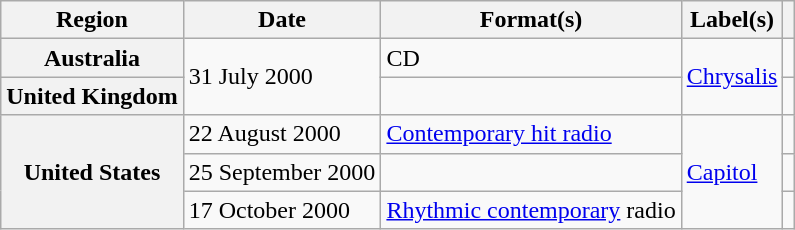<table class="wikitable plainrowheaders">
<tr>
<th scope="col">Region</th>
<th scope="col">Date</th>
<th scope="col">Format(s)</th>
<th scope="col">Label(s)</th>
<th scope="col"></th>
</tr>
<tr>
<th scope="row">Australia</th>
<td rowspan="2">31 July 2000</td>
<td>CD</td>
<td rowspan="2"><a href='#'>Chrysalis</a></td>
<td align="center"></td>
</tr>
<tr>
<th scope="row">United Kingdom</th>
<td></td>
<td align="center"></td>
</tr>
<tr>
<th scope="row" rowspan="3">United States</th>
<td>22 August 2000</td>
<td><a href='#'>Contemporary hit radio</a></td>
<td rowspan="3"><a href='#'>Capitol</a></td>
<td align="center"></td>
</tr>
<tr>
<td>25 September 2000</td>
<td></td>
<td align="center"></td>
</tr>
<tr>
<td>17 October 2000</td>
<td><a href='#'>Rhythmic contemporary</a> radio</td>
<td align="center"></td>
</tr>
</table>
